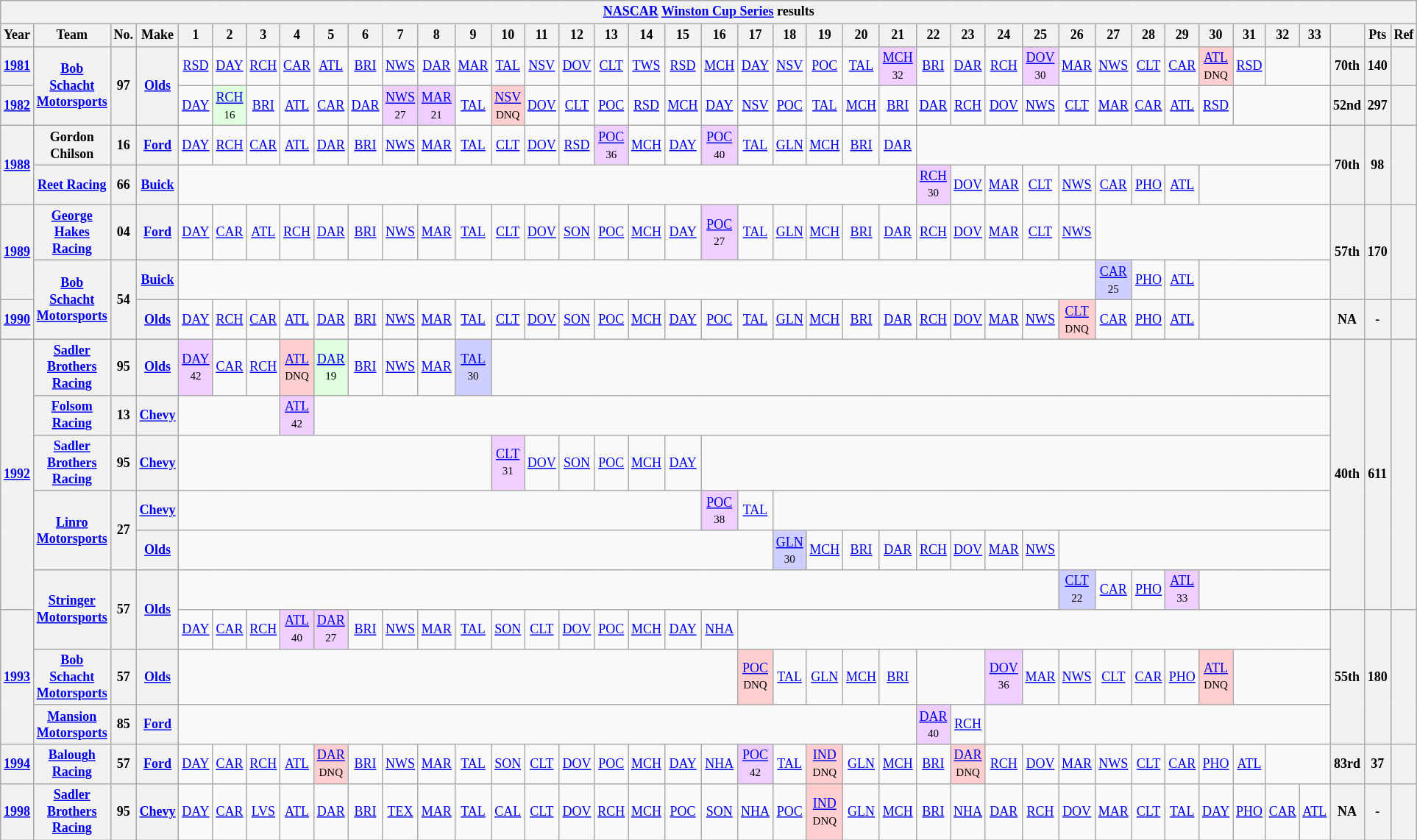<table class="wikitable" style="text-align:center; font-size:75%">
<tr>
<th colspan=45><a href='#'>NASCAR</a> <a href='#'>Winston Cup Series</a> results</th>
</tr>
<tr>
<th>Year</th>
<th>Team</th>
<th>No.</th>
<th>Make</th>
<th>1</th>
<th>2</th>
<th>3</th>
<th>4</th>
<th>5</th>
<th>6</th>
<th>7</th>
<th>8</th>
<th>9</th>
<th>10</th>
<th>11</th>
<th>12</th>
<th>13</th>
<th>14</th>
<th>15</th>
<th>16</th>
<th>17</th>
<th>18</th>
<th>19</th>
<th>20</th>
<th>21</th>
<th>22</th>
<th>23</th>
<th>24</th>
<th>25</th>
<th>26</th>
<th>27</th>
<th>28</th>
<th>29</th>
<th>30</th>
<th>31</th>
<th>32</th>
<th>33</th>
<th></th>
<th>Pts</th>
<th>Ref</th>
</tr>
<tr>
<th><a href='#'>1981</a></th>
<th rowspan=2><a href='#'>Bob Schacht Motorsports</a></th>
<th rowspan=2>97</th>
<th rowspan=2><a href='#'>Olds</a></th>
<td><a href='#'>RSD</a></td>
<td><a href='#'>DAY</a></td>
<td><a href='#'>RCH</a></td>
<td><a href='#'>CAR</a></td>
<td><a href='#'>ATL</a></td>
<td><a href='#'>BRI</a></td>
<td><a href='#'>NWS</a></td>
<td><a href='#'>DAR</a></td>
<td><a href='#'>MAR</a></td>
<td><a href='#'>TAL</a></td>
<td><a href='#'>NSV</a></td>
<td><a href='#'>DOV</a></td>
<td><a href='#'>CLT</a></td>
<td><a href='#'>TWS</a></td>
<td><a href='#'>RSD</a></td>
<td><a href='#'>MCH</a></td>
<td><a href='#'>DAY</a></td>
<td><a href='#'>NSV</a></td>
<td><a href='#'>POC</a></td>
<td><a href='#'>TAL</a></td>
<td style="background:#EFCFFF;"><a href='#'>MCH</a><br><small>32</small></td>
<td><a href='#'>BRI</a></td>
<td><a href='#'>DAR</a></td>
<td><a href='#'>RCH</a></td>
<td style="background:#EFCFFF;"><a href='#'>DOV</a><br><small>30</small></td>
<td><a href='#'>MAR</a></td>
<td><a href='#'>NWS</a></td>
<td><a href='#'>CLT</a></td>
<td><a href='#'>CAR</a></td>
<td style="background:#FFCFCF;"><a href='#'>ATL</a><br><small>DNQ</small></td>
<td><a href='#'>RSD</a></td>
<td colspan=2></td>
<th>70th</th>
<th>140</th>
<th></th>
</tr>
<tr>
<th><a href='#'>1982</a></th>
<td><a href='#'>DAY</a></td>
<td style="background:#DFFFDF;"><a href='#'>RCH</a><br><small>16</small></td>
<td><a href='#'>BRI</a></td>
<td><a href='#'>ATL</a></td>
<td><a href='#'>CAR</a></td>
<td><a href='#'>DAR</a></td>
<td style="background:#EFCFFF;"><a href='#'>NWS</a><br><small>27</small></td>
<td style="background:#EFCFFF;"><a href='#'>MAR</a><br><small>21</small></td>
<td><a href='#'>TAL</a></td>
<td style="background:#FFCFCF;"><a href='#'>NSV</a><br><small>DNQ</small></td>
<td><a href='#'>DOV</a></td>
<td><a href='#'>CLT</a></td>
<td><a href='#'>POC</a></td>
<td><a href='#'>RSD</a></td>
<td><a href='#'>MCH</a></td>
<td><a href='#'>DAY</a></td>
<td><a href='#'>NSV</a></td>
<td><a href='#'>POC</a></td>
<td><a href='#'>TAL</a></td>
<td><a href='#'>MCH</a></td>
<td><a href='#'>BRI</a></td>
<td><a href='#'>DAR</a></td>
<td><a href='#'>RCH</a></td>
<td><a href='#'>DOV</a></td>
<td><a href='#'>NWS</a></td>
<td><a href='#'>CLT</a></td>
<td><a href='#'>MAR</a></td>
<td><a href='#'>CAR</a></td>
<td><a href='#'>ATL</a></td>
<td><a href='#'>RSD</a></td>
<td colspan=3></td>
<th>52nd</th>
<th>297</th>
<th></th>
</tr>
<tr>
<th rowspan=2><a href='#'>1988</a></th>
<th>Gordon Chilson</th>
<th>16</th>
<th><a href='#'>Ford</a></th>
<td><a href='#'>DAY</a></td>
<td><a href='#'>RCH</a></td>
<td><a href='#'>CAR</a></td>
<td><a href='#'>ATL</a></td>
<td><a href='#'>DAR</a></td>
<td><a href='#'>BRI</a></td>
<td><a href='#'>NWS</a></td>
<td><a href='#'>MAR</a></td>
<td><a href='#'>TAL</a></td>
<td><a href='#'>CLT</a></td>
<td><a href='#'>DOV</a></td>
<td><a href='#'>RSD</a></td>
<td style="background:#EFCFFF;"><a href='#'>POC</a><br><small>36</small></td>
<td><a href='#'>MCH</a></td>
<td><a href='#'>DAY</a></td>
<td style="background:#EFCFFF;"><a href='#'>POC</a><br><small>40</small></td>
<td><a href='#'>TAL</a></td>
<td><a href='#'>GLN</a></td>
<td><a href='#'>MCH</a></td>
<td><a href='#'>BRI</a></td>
<td><a href='#'>DAR</a></td>
<td colspan=12></td>
<th rowspan=2>70th</th>
<th rowspan=2>98</th>
<th rowspan=2></th>
</tr>
<tr>
<th><a href='#'>Reet Racing</a></th>
<th>66</th>
<th><a href='#'>Buick</a></th>
<td colspan=21></td>
<td style="background:#EFCFFF;"><a href='#'>RCH</a><br><small>30</small></td>
<td><a href='#'>DOV</a></td>
<td><a href='#'>MAR</a></td>
<td><a href='#'>CLT</a></td>
<td><a href='#'>NWS</a></td>
<td><a href='#'>CAR</a></td>
<td><a href='#'>PHO</a></td>
<td><a href='#'>ATL</a></td>
<td colspan=4></td>
</tr>
<tr>
<th rowspan=2><a href='#'>1989</a></th>
<th><a href='#'>George Hakes Racing</a></th>
<th>04</th>
<th><a href='#'>Ford</a></th>
<td><a href='#'>DAY</a></td>
<td><a href='#'>CAR</a></td>
<td><a href='#'>ATL</a></td>
<td><a href='#'>RCH</a></td>
<td><a href='#'>DAR</a></td>
<td><a href='#'>BRI</a></td>
<td><a href='#'>NWS</a></td>
<td><a href='#'>MAR</a></td>
<td><a href='#'>TAL</a></td>
<td><a href='#'>CLT</a></td>
<td><a href='#'>DOV</a></td>
<td><a href='#'>SON</a></td>
<td><a href='#'>POC</a></td>
<td><a href='#'>MCH</a></td>
<td><a href='#'>DAY</a></td>
<td style="background:#EFCFFF;"><a href='#'>POC</a><br><small>27</small></td>
<td><a href='#'>TAL</a></td>
<td><a href='#'>GLN</a></td>
<td><a href='#'>MCH</a></td>
<td><a href='#'>BRI</a></td>
<td><a href='#'>DAR</a></td>
<td><a href='#'>RCH</a></td>
<td><a href='#'>DOV</a></td>
<td><a href='#'>MAR</a></td>
<td><a href='#'>CLT</a></td>
<td><a href='#'>NWS</a></td>
<td colspan=7></td>
<th rowspan=2>57th</th>
<th rowspan=2>170</th>
<th rowspan=2></th>
</tr>
<tr>
<th rowspan=2><a href='#'>Bob Schacht Motorsports</a></th>
<th rowspan=2>54</th>
<th><a href='#'>Buick</a></th>
<td colspan=26></td>
<td style="background:#CFCFFF;"><a href='#'>CAR</a><br><small>25</small></td>
<td><a href='#'>PHO</a></td>
<td><a href='#'>ATL</a></td>
<td colspan=4></td>
</tr>
<tr>
<th><a href='#'>1990</a></th>
<th><a href='#'>Olds</a></th>
<td><a href='#'>DAY</a></td>
<td><a href='#'>RCH</a></td>
<td><a href='#'>CAR</a></td>
<td><a href='#'>ATL</a></td>
<td><a href='#'>DAR</a></td>
<td><a href='#'>BRI</a></td>
<td><a href='#'>NWS</a></td>
<td><a href='#'>MAR</a></td>
<td><a href='#'>TAL</a></td>
<td><a href='#'>CLT</a></td>
<td><a href='#'>DOV</a></td>
<td><a href='#'>SON</a></td>
<td><a href='#'>POC</a></td>
<td><a href='#'>MCH</a></td>
<td><a href='#'>DAY</a></td>
<td><a href='#'>POC</a></td>
<td><a href='#'>TAL</a></td>
<td><a href='#'>GLN</a></td>
<td><a href='#'>MCH</a></td>
<td><a href='#'>BRI</a></td>
<td><a href='#'>DAR</a></td>
<td><a href='#'>RCH</a></td>
<td><a href='#'>DOV</a></td>
<td><a href='#'>MAR</a></td>
<td><a href='#'>NWS</a></td>
<td style="background:#FFCFCF;"><a href='#'>CLT</a><br><small>DNQ</small></td>
<td><a href='#'>CAR</a></td>
<td><a href='#'>PHO</a></td>
<td><a href='#'>ATL</a></td>
<td colspan=4></td>
<th>NA</th>
<th>-</th>
<th></th>
</tr>
<tr>
<th rowspan=6><a href='#'>1992</a></th>
<th><a href='#'>Sadler Brothers Racing</a></th>
<th>95</th>
<th><a href='#'>Olds</a></th>
<td style="background:#EFCFFF;"><a href='#'>DAY</a><br><small>42</small></td>
<td><a href='#'>CAR</a></td>
<td><a href='#'>RCH</a></td>
<td style="background:#FFCFCF;"><a href='#'>ATL</a><br><small>DNQ</small></td>
<td style="background:#DFFFDF;"><a href='#'>DAR</a><br><small>19</small></td>
<td><a href='#'>BRI</a></td>
<td><a href='#'>NWS</a></td>
<td><a href='#'>MAR</a></td>
<td style="background:#CFCFFF;"><a href='#'>TAL</a><br><small>30</small></td>
<td colspan=24></td>
<th rowspan=6>40th</th>
<th rowspan=6>611</th>
<th rowspan=6></th>
</tr>
<tr>
<th><a href='#'>Folsom Racing</a></th>
<th>13</th>
<th><a href='#'>Chevy</a></th>
<td colspan=3></td>
<td style="background:#EFCFFF;"><a href='#'>ATL</a><br><small>42</small></td>
<td colspan=29></td>
</tr>
<tr>
<th><a href='#'>Sadler Brothers Racing</a></th>
<th>95</th>
<th><a href='#'>Chevy</a></th>
<td colspan=9></td>
<td style="background:#EFCFFF;"><a href='#'>CLT</a><br><small>31</small></td>
<td><a href='#'>DOV</a></td>
<td><a href='#'>SON</a></td>
<td><a href='#'>POC</a></td>
<td><a href='#'>MCH</a></td>
<td><a href='#'>DAY</a></td>
<td colspan=18></td>
</tr>
<tr>
<th rowspan=2><a href='#'>Linro Motorsports</a></th>
<th rowspan=2>27</th>
<th><a href='#'>Chevy</a></th>
<td colspan=15></td>
<td style="background:#EFCFFF;"><a href='#'>POC</a><br><small>38</small></td>
<td><a href='#'>TAL</a></td>
<td colspan=16></td>
</tr>
<tr>
<th><a href='#'>Olds</a></th>
<td colspan=17></td>
<td style="background:#CFCFFF;"><a href='#'>GLN</a><br><small>30</small></td>
<td><a href='#'>MCH</a></td>
<td><a href='#'>BRI</a></td>
<td><a href='#'>DAR</a></td>
<td><a href='#'>RCH</a></td>
<td><a href='#'>DOV</a></td>
<td><a href='#'>MAR</a></td>
<td><a href='#'>NWS</a></td>
<td colspan=8></td>
</tr>
<tr>
<th rowspan=2><a href='#'>Stringer Motorsports</a></th>
<th rowspan=2>57</th>
<th rowspan=2><a href='#'>Olds</a></th>
<td colspan=25></td>
<td style="background:#CFCFFF;"><a href='#'>CLT</a><br><small>22</small></td>
<td><a href='#'>CAR</a></td>
<td><a href='#'>PHO</a></td>
<td style="background:#EFCFFF;"><a href='#'>ATL</a><br><small>33</small></td>
<td colspan=4></td>
</tr>
<tr>
<th rowspan=3><a href='#'>1993</a></th>
<td><a href='#'>DAY</a></td>
<td><a href='#'>CAR</a></td>
<td><a href='#'>RCH</a></td>
<td style="background:#EFCFFF;"><a href='#'>ATL</a><br><small>40</small></td>
<td style="background:#EFCFFF;"><a href='#'>DAR</a><br><small>27</small></td>
<td><a href='#'>BRI</a></td>
<td><a href='#'>NWS</a></td>
<td><a href='#'>MAR</a></td>
<td><a href='#'>TAL</a></td>
<td><a href='#'>SON</a></td>
<td><a href='#'>CLT</a></td>
<td><a href='#'>DOV</a></td>
<td><a href='#'>POC</a></td>
<td><a href='#'>MCH</a></td>
<td><a href='#'>DAY</a></td>
<td><a href='#'>NHA</a></td>
<td colspan=17></td>
<th rowspan=3>55th</th>
<th rowspan=3>180</th>
<th rowspan=3></th>
</tr>
<tr>
<th><a href='#'>Bob Schacht Motorsports</a></th>
<th>57</th>
<th><a href='#'>Olds</a></th>
<td colspan=16></td>
<td style="background:#FFCFCF;"><a href='#'>POC</a><br><small>DNQ</small></td>
<td><a href='#'>TAL</a></td>
<td><a href='#'>GLN</a></td>
<td><a href='#'>MCH</a></td>
<td><a href='#'>BRI</a></td>
<td colspan=2></td>
<td style="background:#EFCFFF;"><a href='#'>DOV</a><br><small>36</small></td>
<td><a href='#'>MAR</a></td>
<td><a href='#'>NWS</a></td>
<td><a href='#'>CLT</a></td>
<td><a href='#'>CAR</a></td>
<td><a href='#'>PHO</a></td>
<td style="background:#FFCFCF;"><a href='#'>ATL</a><br><small>DNQ</small></td>
<td colspan=3></td>
</tr>
<tr>
<th><a href='#'>Mansion Motorsports</a></th>
<th>85</th>
<th><a href='#'>Ford</a></th>
<td colspan=21></td>
<td style="background:#EFCFFF;"><a href='#'>DAR</a><br><small>40</small></td>
<td><a href='#'>RCH</a></td>
<td colspan=10></td>
</tr>
<tr>
<th><a href='#'>1994</a></th>
<th><a href='#'>Balough Racing</a></th>
<th>57</th>
<th><a href='#'>Ford</a></th>
<td><a href='#'>DAY</a></td>
<td><a href='#'>CAR</a></td>
<td><a href='#'>RCH</a></td>
<td><a href='#'>ATL</a></td>
<td style="background:#FFCFCF;"><a href='#'>DAR</a><br><small>DNQ</small></td>
<td><a href='#'>BRI</a></td>
<td><a href='#'>NWS</a></td>
<td><a href='#'>MAR</a></td>
<td><a href='#'>TAL</a></td>
<td><a href='#'>SON</a></td>
<td><a href='#'>CLT</a></td>
<td><a href='#'>DOV</a></td>
<td><a href='#'>POC</a></td>
<td><a href='#'>MCH</a></td>
<td><a href='#'>DAY</a></td>
<td><a href='#'>NHA</a></td>
<td style="background:#EFCFFF;"><a href='#'>POC</a><br><small>42</small></td>
<td><a href='#'>TAL</a></td>
<td style="background:#FFCFCF;"><a href='#'>IND</a><br><small>DNQ</small></td>
<td><a href='#'>GLN</a></td>
<td><a href='#'>MCH</a></td>
<td><a href='#'>BRI</a></td>
<td style="background:#FFCFCF;"><a href='#'>DAR</a><br><small>DNQ</small></td>
<td><a href='#'>RCH</a></td>
<td><a href='#'>DOV</a></td>
<td><a href='#'>MAR</a></td>
<td><a href='#'>NWS</a></td>
<td><a href='#'>CLT</a></td>
<td><a href='#'>CAR</a></td>
<td><a href='#'>PHO</a></td>
<td><a href='#'>ATL</a></td>
<td colspan=2></td>
<th>83rd</th>
<th>37</th>
<th></th>
</tr>
<tr>
<th><a href='#'>1998</a></th>
<th><a href='#'>Sadler Brothers Racing</a></th>
<th>95</th>
<th><a href='#'>Chevy</a></th>
<td><a href='#'>DAY</a></td>
<td><a href='#'>CAR</a></td>
<td><a href='#'>LVS</a></td>
<td><a href='#'>ATL</a></td>
<td><a href='#'>DAR</a></td>
<td><a href='#'>BRI</a></td>
<td><a href='#'>TEX</a></td>
<td><a href='#'>MAR</a></td>
<td><a href='#'>TAL</a></td>
<td><a href='#'>CAL</a></td>
<td><a href='#'>CLT</a></td>
<td><a href='#'>DOV</a></td>
<td><a href='#'>RCH</a></td>
<td><a href='#'>MCH</a></td>
<td><a href='#'>POC</a></td>
<td><a href='#'>SON</a></td>
<td><a href='#'>NHA</a></td>
<td><a href='#'>POC</a></td>
<td style="background:#FFCFCF;"><a href='#'>IND</a><br><small>DNQ</small></td>
<td><a href='#'>GLN</a></td>
<td><a href='#'>MCH</a></td>
<td><a href='#'>BRI</a></td>
<td><a href='#'>NHA</a></td>
<td><a href='#'>DAR</a></td>
<td><a href='#'>RCH</a></td>
<td><a href='#'>DOV</a></td>
<td><a href='#'>MAR</a></td>
<td><a href='#'>CLT</a></td>
<td><a href='#'>TAL</a></td>
<td><a href='#'>DAY</a></td>
<td><a href='#'>PHO</a></td>
<td><a href='#'>CAR</a></td>
<td><a href='#'>ATL</a></td>
<th>NA</th>
<th>-</th>
<th></th>
</tr>
</table>
